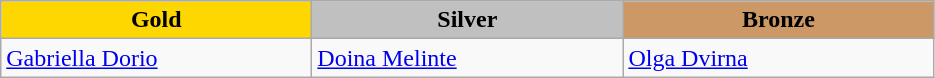<table class="wikitable" style="text-align:left">
<tr align="center">
<td width=200 bgcolor=gold><strong>Gold</strong></td>
<td width=200 bgcolor=silver><strong>Silver</strong></td>
<td width=200 bgcolor=CC9966><strong>Bronze</strong></td>
</tr>
<tr>
<td><a href='#'>Gabriella Dorio</a><br><em></em></td>
<td><a href='#'>Doina Melinte</a><br><em></em></td>
<td><a href='#'>Olga Dvirna</a><br><em></em></td>
</tr>
</table>
